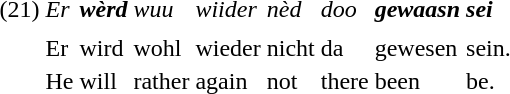<table>
<tr>
<td>(21)</td>
<td><em>Er</em></td>
<td><strong><em>wèrd</em></strong></td>
<td><em>wuu</em></td>
<td><em>wiider</em></td>
<td><em>nèd</em></td>
<td><em>doo</em></td>
<td><strong><em>gewaasn</em></strong></td>
<td><strong><em>sei</em></strong></td>
</tr>
<tr>
<td></td>
<td></td>
<td></td>
<td></td>
<td></td>
<td></td>
<td></td>
<td></td>
<td></td>
</tr>
<tr>
<td></td>
<td>Er</td>
<td>wird</td>
<td>wohl</td>
<td>wieder</td>
<td>nicht</td>
<td>da</td>
<td>gewesen</td>
<td>sein.</td>
</tr>
<tr>
<td></td>
<td>He</td>
<td>will</td>
<td>rather</td>
<td>again</td>
<td>not</td>
<td>there</td>
<td>been</td>
<td>be.</td>
</tr>
</table>
